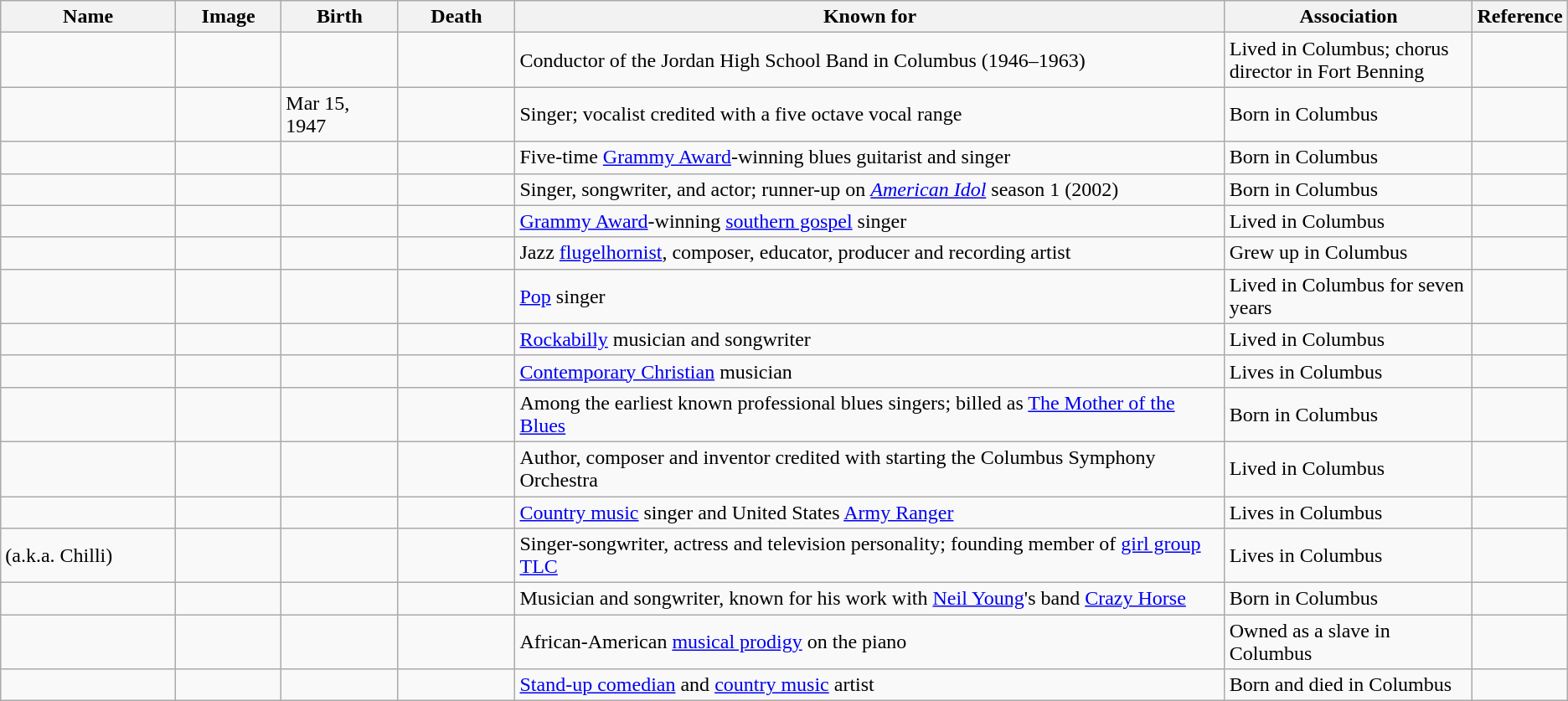<table class="wikitable sortable">
<tr>
<th scope="col" width="140">Name</th>
<th scope="col" width="80" class="unsortable">Image</th>
<th scope="col" width="90">Birth</th>
<th scope="col" width="90">Death</th>
<th scope="col" width="600" class="unsortable">Known for</th>
<th scope="col" width="200" class="unsortable">Association</th>
<th scope="col" width="30" class="unsortable">Reference</th>
</tr>
<tr>
<td></td>
<td></td>
<td align=right></td>
<td align=right></td>
<td>Conductor of the Jordan High School Band in Columbus (1946–1963)</td>
<td>Lived in Columbus; chorus director in Fort Benning</td>
<td align="center"></td>
</tr>
<tr>
<td></td>
<td align=right></td>
<td>Mar 15, 1947</td>
<td></td>
<td>Singer; vocalist credited with a five octave vocal range</td>
<td>Born in Columbus</td>
<td></td>
</tr>
<tr>
<td></td>
<td></td>
<td align=right></td>
<td align=right></td>
<td>Five-time <a href='#'>Grammy Award</a>-winning blues guitarist and singer</td>
<td>Born in Columbus</td>
<td align="center"></td>
</tr>
<tr>
<td></td>
<td></td>
<td align=right></td>
<td align=right></td>
<td>Singer, songwriter, and actor; runner-up on <a href='#'><em>American Idol</em></a> season 1 (2002)</td>
<td>Born in Columbus</td>
<td align="center"></td>
</tr>
<tr>
<td></td>
<td></td>
<td align=right></td>
<td align=right></td>
<td><a href='#'>Grammy Award</a>-winning <a href='#'>southern gospel</a> singer</td>
<td>Lived in Columbus</td>
<td align="center"></td>
</tr>
<tr>
<td></td>
<td></td>
<td align=right></td>
<td align=right></td>
<td>Jazz <a href='#'>flugelhornist</a>, composer, educator, producer and recording artist</td>
<td>Grew up in Columbus</td>
<td align="center"></td>
</tr>
<tr>
<td></td>
<td></td>
<td align=right></td>
<td align=right></td>
<td><a href='#'>Pop</a> singer</td>
<td>Lived in Columbus for seven years</td>
<td align="center"></td>
</tr>
<tr>
<td></td>
<td></td>
<td align=right></td>
<td align=right></td>
<td><a href='#'>Rockabilly</a> musician and songwriter</td>
<td>Lived in Columbus</td>
<td align="center"></td>
</tr>
<tr>
<td></td>
<td></td>
<td align=right></td>
<td align=right></td>
<td><a href='#'>Contemporary Christian</a> musician</td>
<td>Lives in Columbus</td>
<td align="center"></td>
</tr>
<tr>
<td></td>
<td></td>
<td align=right></td>
<td align=right></td>
<td>Among the earliest known professional blues singers; billed as <a href='#'>The Mother of the Blues</a></td>
<td>Born in Columbus</td>
<td align="center"></td>
</tr>
<tr>
<td></td>
<td></td>
<td align=right></td>
<td align=right></td>
<td>Author, composer and inventor credited with starting the Columbus Symphony Orchestra</td>
<td>Lived in Columbus</td>
<td align="center"></td>
</tr>
<tr>
<td></td>
<td></td>
<td align=right></td>
<td align=right></td>
<td><a href='#'>Country music</a> singer and United States <a href='#'>Army Ranger</a></td>
<td>Lives in Columbus</td>
<td align="center"></td>
</tr>
<tr>
<td> (a.k.a. Chilli)</td>
<td></td>
<td align=right></td>
<td align=right></td>
<td>Singer-songwriter, actress and television personality; founding member of <a href='#'>girl group</a> <a href='#'>TLC</a></td>
<td>Lives in Columbus</td>
<td align="center"></td>
</tr>
<tr>
<td></td>
<td></td>
<td align=right></td>
<td align=right></td>
<td>Musician and songwriter, known for his work with <a href='#'>Neil Young</a>'s band <a href='#'>Crazy Horse</a></td>
<td>Born in Columbus</td>
<td align="center"></td>
</tr>
<tr>
<td></td>
<td></td>
<td align=right></td>
<td align=right></td>
<td>African-American <a href='#'>musical prodigy</a> on the piano</td>
<td>Owned as a slave in Columbus</td>
<td align="center"></td>
</tr>
<tr>
<td></td>
<td></td>
<td align=right></td>
<td align=right></td>
<td><a href='#'>Stand-up comedian</a> and <a href='#'>country music</a> artist</td>
<td>Born and died in Columbus</td>
<td align="center"></td>
</tr>
</table>
